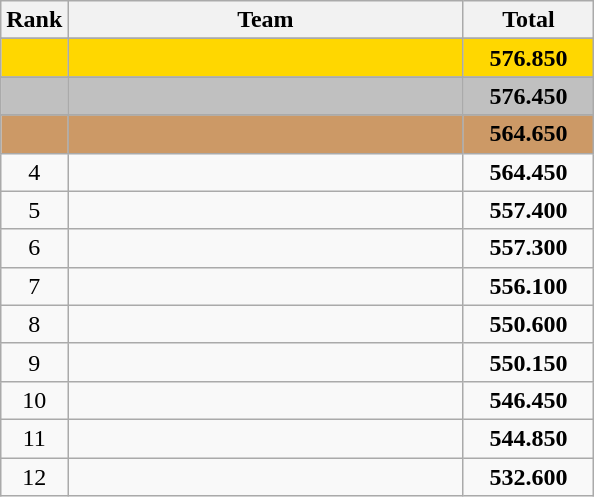<table class="wikitable" style="text-align:center">
<tr>
<th>Rank</th>
<th style="width:16em">Team</th>
<th style="width:5em">Total</th>
</tr>
<tr>
</tr>
<tr bgcolor=gold>
<td></td>
<td align=left></td>
<td><strong>576.850</strong></td>
</tr>
<tr>
</tr>
<tr bgcolor=silver>
<td></td>
<td align=left></td>
<td><strong>576.450</strong></td>
</tr>
<tr>
</tr>
<tr bgcolor=#CC9966>
<td></td>
<td align=left></td>
<td><strong>564.650</strong></td>
</tr>
<tr>
<td>4</td>
<td align=left></td>
<td><strong>564.450</strong></td>
</tr>
<tr>
<td>5</td>
<td align=left></td>
<td><strong>557.400</strong></td>
</tr>
<tr>
<td>6</td>
<td align=left></td>
<td><strong>557.300</strong></td>
</tr>
<tr>
<td>7</td>
<td align=left></td>
<td><strong>556.100</strong></td>
</tr>
<tr>
<td>8</td>
<td align=left></td>
<td><strong>550.600</strong></td>
</tr>
<tr>
<td>9</td>
<td align=left></td>
<td><strong>550.150</strong></td>
</tr>
<tr>
<td>10</td>
<td align=left></td>
<td><strong>546.450</strong></td>
</tr>
<tr>
<td>11</td>
<td align=left></td>
<td><strong>544.850</strong></td>
</tr>
<tr>
<td>12</td>
<td align=left></td>
<td><strong>532.600</strong></td>
</tr>
</table>
